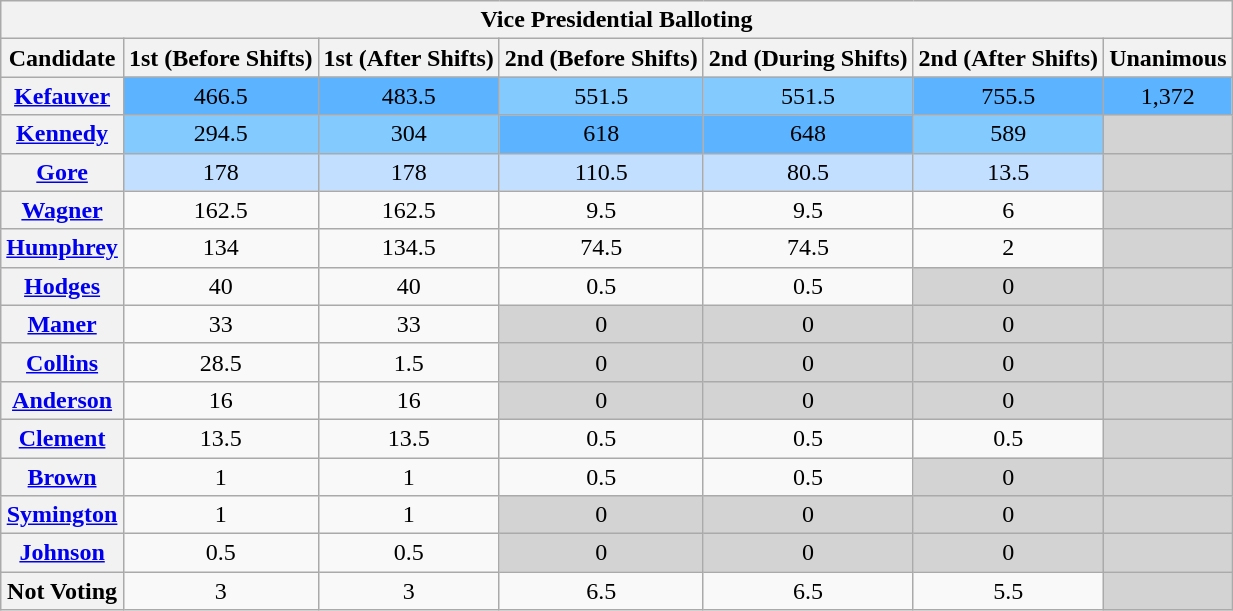<table class="wikitable sortable" style="text-align:center">
<tr>
<th colspan="8"><strong>Vice Presidential Balloting</strong></th>
</tr>
<tr>
<th>Candidate</th>
<th>1st (Before Shifts)</th>
<th>1st (After Shifts)</th>
<th>2nd (Before Shifts)</th>
<th>2nd (During Shifts)</th>
<th>2nd (After Shifts)</th>
<th>Unanimous</th>
</tr>
<tr>
<th><a href='#'>Kefauver</a></th>
<td style="background:#5cb3ff">466.5</td>
<td style="background:#5cb3ff">483.5</td>
<td style="background:#82caff">551.5</td>
<td style="background:#82caff">551.5</td>
<td style="background:#5cb3ff">755.5</td>
<td style="background:#5cb3ff">1,372</td>
</tr>
<tr>
<th><a href='#'>Kennedy</a></th>
<td style="background:#82caff">294.5</td>
<td style="background:#82caff">304</td>
<td style="background:#5cb3ff">618</td>
<td style="background:#5cb3ff">648</td>
<td style="background:#82caff">589</td>
<td style="background:#d3d3d3"></td>
</tr>
<tr>
<th><a href='#'>Gore</a></th>
<td style="background:#c2dfff">178</td>
<td style="background:#c2dfff">178</td>
<td style="background:#c2dfff">110.5</td>
<td style="background:#c2dfff">80.5</td>
<td style="background:#c2dfff">13.5</td>
<td style="background:#d3d3d3"></td>
</tr>
<tr>
<th><a href='#'>Wagner</a></th>
<td>162.5</td>
<td>162.5</td>
<td>9.5</td>
<td>9.5</td>
<td>6</td>
<td style="background:#d3d3d3"></td>
</tr>
<tr>
<th><a href='#'>Humphrey</a></th>
<td>134</td>
<td>134.5</td>
<td>74.5</td>
<td>74.5</td>
<td>2</td>
<td style="background:#d3d3d3"></td>
</tr>
<tr>
<th><a href='#'>Hodges</a></th>
<td>40</td>
<td>40</td>
<td>0.5</td>
<td>0.5</td>
<td style="background:#d3d3d3">0</td>
<td style="background:#d3d3d3"></td>
</tr>
<tr>
<th><a href='#'>Maner</a></th>
<td>33</td>
<td>33</td>
<td style="background:#d3d3d3">0</td>
<td style="background:#d3d3d3">0</td>
<td style="background:#d3d3d3">0</td>
<td style="background:#d3d3d3"></td>
</tr>
<tr>
<th><a href='#'>Collins</a></th>
<td>28.5</td>
<td>1.5</td>
<td style="background:#d3d3d3">0</td>
<td style="background:#d3d3d3">0</td>
<td style="background:#d3d3d3">0</td>
<td style="background:#d3d3d3"></td>
</tr>
<tr>
<th><a href='#'>Anderson</a></th>
<td>16</td>
<td>16</td>
<td style="background:#d3d3d3">0</td>
<td style="background:#d3d3d3">0</td>
<td style="background:#d3d3d3">0</td>
<td style="background:#d3d3d3"></td>
</tr>
<tr>
<th><a href='#'>Clement</a></th>
<td>13.5</td>
<td>13.5</td>
<td>0.5</td>
<td>0.5</td>
<td>0.5</td>
<td style="background:#d3d3d3"></td>
</tr>
<tr>
<th><a href='#'>Brown</a></th>
<td>1</td>
<td>1</td>
<td>0.5</td>
<td>0.5</td>
<td style="background:#d3d3d3">0</td>
<td style="background:#d3d3d3"></td>
</tr>
<tr>
<th><a href='#'>Symington</a></th>
<td>1</td>
<td>1</td>
<td style="background:#d3d3d3">0</td>
<td style="background:#d3d3d3">0</td>
<td style="background:#d3d3d3">0</td>
<td style="background:#d3d3d3"></td>
</tr>
<tr>
<th><a href='#'>Johnson</a></th>
<td>0.5</td>
<td>0.5</td>
<td style="background:#d3d3d3">0</td>
<td style="background:#d3d3d3">0</td>
<td style="background:#d3d3d3">0</td>
<td style="background:#d3d3d3"></td>
</tr>
<tr>
<th>Not Voting</th>
<td>3</td>
<td>3</td>
<td>6.5</td>
<td>6.5</td>
<td>5.5</td>
<td style="background:#d3d3d3"></td>
</tr>
</table>
